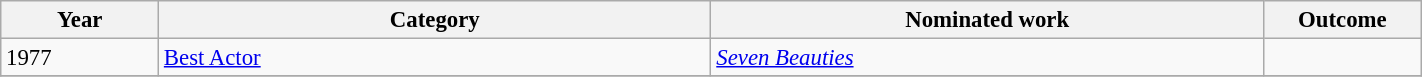<table class="wikitable" width="75%" cellpadding="4" style="font-size: 95%">
<tr>
<th width="10%">Year</th>
<th width="35%">Category</th>
<th width="35%">Nominated work</th>
<th width="10%">Outcome</th>
</tr>
<tr>
<td>1977</td>
<td><a href='#'>Best Actor</a></td>
<td><em><a href='#'>Seven Beauties</a></em></td>
<td></td>
</tr>
<tr>
</tr>
</table>
